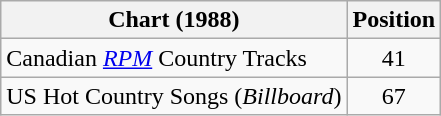<table class="wikitable">
<tr>
<th>Chart (1988)</th>
<th>Position</th>
</tr>
<tr>
<td align="left">Canadian <em><a href='#'>RPM</a></em> Country Tracks</td>
<td align="center">41</td>
</tr>
<tr>
<td>US Hot Country Songs (<em>Billboard</em>)</td>
<td align="center">67</td>
</tr>
</table>
